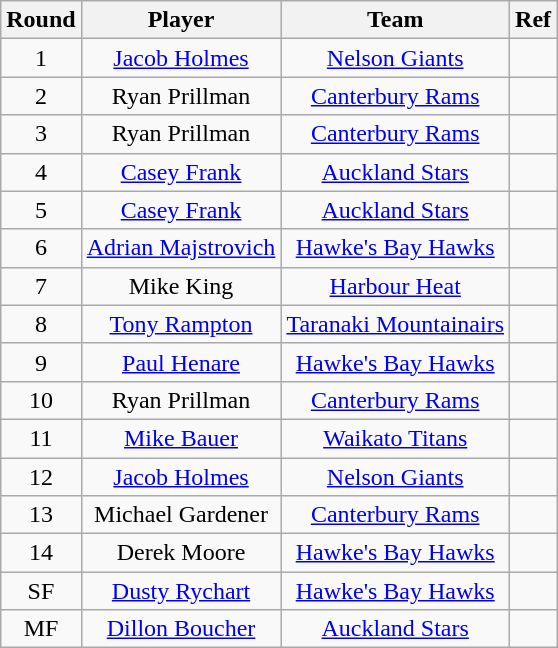<table class="wikitable" style="text-align:center">
<tr>
<th>Round</th>
<th>Player</th>
<th>Team</th>
<th>Ref</th>
</tr>
<tr>
<td>1</td>
<td><a href='#'>Jacob Holmes</a></td>
<td><a href='#'>Nelson Giants</a></td>
<td></td>
</tr>
<tr>
<td>2</td>
<td>Ryan Prillman</td>
<td><a href='#'>Canterbury Rams</a></td>
<td></td>
</tr>
<tr>
<td>3</td>
<td>Ryan Prillman</td>
<td><a href='#'>Canterbury Rams</a></td>
<td></td>
</tr>
<tr>
<td>4</td>
<td><a href='#'>Casey Frank</a></td>
<td><a href='#'>Auckland Stars</a></td>
<td></td>
</tr>
<tr>
<td>5</td>
<td><a href='#'>Casey Frank</a></td>
<td><a href='#'>Auckland Stars</a></td>
<td></td>
</tr>
<tr>
<td>6</td>
<td><a href='#'>Adrian Majstrovich</a></td>
<td><a href='#'>Hawke's Bay Hawks</a></td>
<td></td>
</tr>
<tr>
<td>7</td>
<td>Mike King</td>
<td><a href='#'>Harbour Heat</a></td>
<td></td>
</tr>
<tr>
<td>8</td>
<td><a href='#'>Tony Rampton</a></td>
<td><a href='#'>Taranaki Mountainairs</a></td>
<td></td>
</tr>
<tr>
<td>9</td>
<td><a href='#'>Paul Henare</a></td>
<td><a href='#'>Hawke's Bay Hawks</a></td>
<td></td>
</tr>
<tr>
<td>10</td>
<td>Ryan Prillman</td>
<td><a href='#'>Canterbury Rams</a></td>
<td></td>
</tr>
<tr>
<td>11</td>
<td><a href='#'>Mike Bauer</a></td>
<td><a href='#'>Waikato Titans</a></td>
<td></td>
</tr>
<tr>
<td>12</td>
<td><a href='#'>Jacob Holmes</a></td>
<td><a href='#'>Nelson Giants</a></td>
<td></td>
</tr>
<tr>
<td>13</td>
<td>Michael Gardener</td>
<td><a href='#'>Canterbury Rams</a></td>
<td></td>
</tr>
<tr>
<td>14</td>
<td>Derek Moore</td>
<td><a href='#'>Hawke's Bay Hawks</a></td>
<td></td>
</tr>
<tr>
<td>SF</td>
<td><a href='#'>Dusty Rychart</a></td>
<td><a href='#'>Hawke's Bay Hawks</a></td>
<td></td>
</tr>
<tr>
<td>MF</td>
<td><a href='#'>Dillon Boucher</a></td>
<td><a href='#'>Auckland Stars</a></td>
<td></td>
</tr>
</table>
